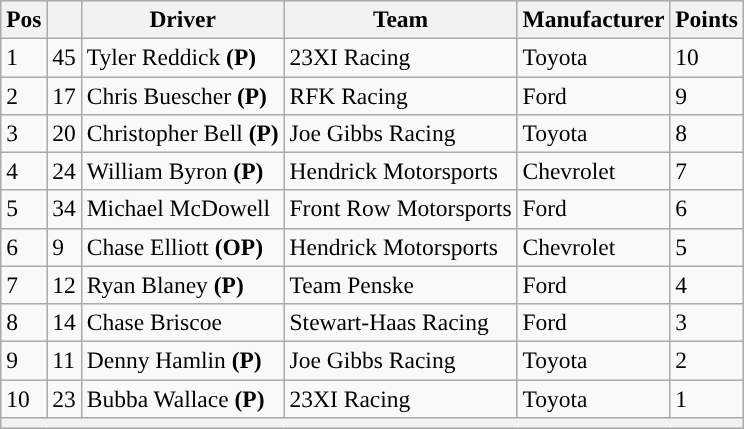<table class="wikitable" style="font-size:98%">
<tr>
<th>Pos</th>
<th></th>
<th>Driver</th>
<th>Team</th>
<th>Manufacturer</th>
<th>Points</th>
</tr>
<tr>
<td>1</td>
<td>45</td>
<td>Tyler Reddick <strong>(P)</strong></td>
<td>23XI Racing</td>
<td>Toyota</td>
<td>10</td>
</tr>
<tr>
<td>2</td>
<td>17</td>
<td>Chris Buescher <strong>(P)</strong></td>
<td>RFK Racing</td>
<td>Ford</td>
<td>9</td>
</tr>
<tr>
<td>3</td>
<td>20</td>
<td>Christopher Bell <strong>(P)</strong></td>
<td>Joe Gibbs Racing</td>
<td>Toyota</td>
<td>8</td>
</tr>
<tr>
<td>4</td>
<td>24</td>
<td>William Byron <strong>(P)</strong></td>
<td>Hendrick Motorsports</td>
<td>Chevrolet</td>
<td>7</td>
</tr>
<tr>
<td>5</td>
<td>34</td>
<td>Michael McDowell</td>
<td>Front Row Motorsports</td>
<td>Ford</td>
<td>6</td>
</tr>
<tr>
<td>6</td>
<td>9</td>
<td>Chase Elliott <strong>(OP)</strong></td>
<td>Hendrick Motorsports</td>
<td>Chevrolet</td>
<td>5</td>
</tr>
<tr>
<td>7</td>
<td>12</td>
<td>Ryan Blaney <strong>(P)</strong></td>
<td>Team Penske</td>
<td>Ford</td>
<td>4</td>
</tr>
<tr>
<td>8</td>
<td>14</td>
<td>Chase Briscoe</td>
<td>Stewart-Haas Racing</td>
<td>Ford</td>
<td>3</td>
</tr>
<tr>
<td>9</td>
<td>11</td>
<td>Denny Hamlin <strong>(P)</strong></td>
<td>Joe Gibbs Racing</td>
<td>Toyota</td>
<td>2</td>
</tr>
<tr>
<td>10</td>
<td>23</td>
<td>Bubba Wallace <strong>(P)</strong></td>
<td>23XI Racing</td>
<td>Toyota</td>
<td>1</td>
</tr>
<tr>
<th colspan="6"></th>
</tr>
</table>
